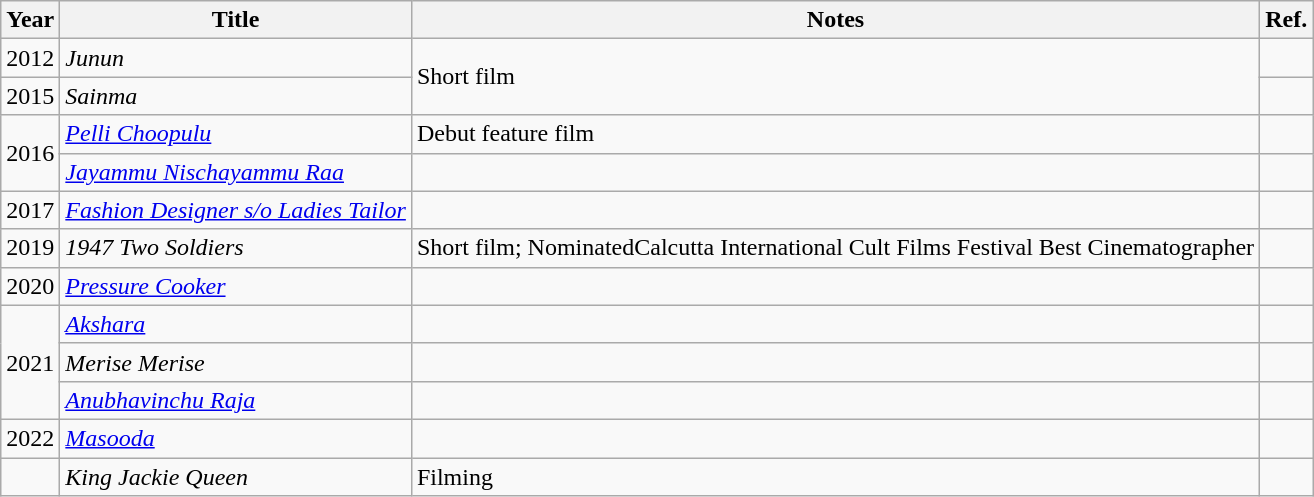<table class="wikitable">
<tr>
<th>Year</th>
<th>Title</th>
<th>Notes</th>
<th>Ref.</th>
</tr>
<tr>
<td>2012</td>
<td><em>Junun</em></td>
<td rowspan="2">Short film</td>
<td></td>
</tr>
<tr>
<td>2015</td>
<td><em>Sainma</em></td>
<td></td>
</tr>
<tr>
<td rowspan="2">2016</td>
<td><em><a href='#'>Pelli Choopulu</a></em></td>
<td>Debut feature film</td>
<td></td>
</tr>
<tr>
<td><a href='#'><em>Jayammu Nischayammu Raa</em></a></td>
<td></td>
<td></td>
</tr>
<tr>
<td>2017</td>
<td><em><a href='#'>Fashion Designer s/o Ladies Tailor</a></em></td>
<td></td>
<td></td>
</tr>
<tr>
<td>2019</td>
<td><em>1947 Two Soldiers</em></td>
<td>Short film; NominatedCalcutta International Cult Films Festival Best Cinematographer</td>
<td></td>
</tr>
<tr>
<td>2020</td>
<td><a href='#'><em>Pressure Cooker</em></a></td>
<td></td>
<td></td>
</tr>
<tr>
<td rowspan="3">2021</td>
<td><a href='#'><em>Akshara</em></a></td>
<td></td>
<td></td>
</tr>
<tr>
<td><em>Merise Merise</em></td>
<td></td>
<td></td>
</tr>
<tr>
<td><em><a href='#'>Anubhavinchu Raja</a></em></td>
<td></td>
<td></td>
</tr>
<tr>
<td>2022</td>
<td><em><a href='#'>Masooda</a></em></td>
<td></td>
<td></td>
</tr>
<tr>
<td></td>
<td><em>King Jackie Queen</em></td>
<td>Filming</td>
<td></td>
</tr>
</table>
